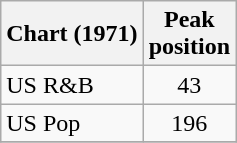<table class="wikitable">
<tr>
<th>Chart (1971)</th>
<th>Peak<br>position</th>
</tr>
<tr>
<td>US R&B</td>
<td align="center">43</td>
</tr>
<tr>
<td>US Pop</td>
<td align="center">196</td>
</tr>
<tr>
</tr>
</table>
